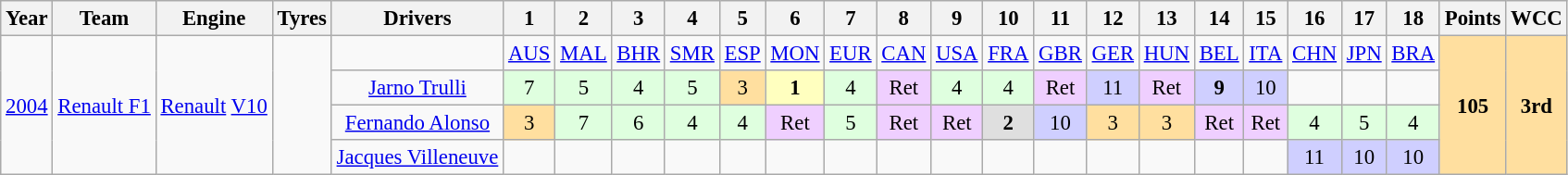<table class="wikitable" style="text-align:center; font-size:95%">
<tr>
<th>Year</th>
<th>Team</th>
<th>Engine</th>
<th>Tyres</th>
<th>Drivers</th>
<th>1</th>
<th>2</th>
<th>3</th>
<th>4</th>
<th>5</th>
<th>6</th>
<th>7</th>
<th>8</th>
<th>9</th>
<th>10</th>
<th>11</th>
<th>12</th>
<th>13</th>
<th>14</th>
<th>15</th>
<th>16</th>
<th>17</th>
<th>18</th>
<th>Points</th>
<th>WCC</th>
</tr>
<tr>
<td rowspan="4"><a href='#'>2004</a></td>
<td rowspan="4"><a href='#'>Renault F1</a></td>
<td rowspan="4"><a href='#'>Renault</a> <a href='#'>V10</a></td>
<td rowspan="4"></td>
<td></td>
<td><a href='#'>AUS</a></td>
<td><a href='#'>MAL</a></td>
<td><a href='#'>BHR</a></td>
<td><a href='#'>SMR</a></td>
<td><a href='#'>ESP</a></td>
<td><a href='#'>MON</a></td>
<td><a href='#'>EUR</a></td>
<td><a href='#'>CAN</a></td>
<td><a href='#'>USA</a></td>
<td><a href='#'>FRA</a></td>
<td><a href='#'>GBR</a></td>
<td><a href='#'>GER</a></td>
<td><a href='#'>HUN</a></td>
<td><a href='#'>BEL</a></td>
<td><a href='#'>ITA</a></td>
<td><a href='#'>CHN</a></td>
<td><a href='#'>JPN</a></td>
<td><a href='#'>BRA</a></td>
<td rowspan="4" style="background:#FFDF9F;"><strong>105</strong></td>
<td rowspan="4" style="background:#FFDF9F;"><strong>3rd</strong></td>
</tr>
<tr>
<td> <a href='#'>Jarno Trulli</a></td>
<td style="background:#dfffdf;">7</td>
<td style="background:#dfffdf;">5</td>
<td style="background:#dfffdf;">4</td>
<td style="background:#dfffdf;">5</td>
<td style="background:#ffdf9f;">3</td>
<td style="background:#ffffbf;"><strong>1</strong></td>
<td style="background:#dfffdf;">4</td>
<td style="background:#efcfff;">Ret</td>
<td style="background:#dfffdf;">4</td>
<td style="background:#dfffdf;">4</td>
<td style="background:#efcfff;">Ret</td>
<td style="background:#cfcfff;">11</td>
<td style="background:#efcfff;">Ret</td>
<td style="background:#cfcfff;"><strong>9</strong></td>
<td style="background:#cfcfff;">10</td>
<td></td>
<td></td>
<td></td>
</tr>
<tr>
<td> <a href='#'>Fernando Alonso</a></td>
<td style="background:#ffdf9f;">3</td>
<td style="background:#dfffdf;">7</td>
<td style="background:#dfffdf;">6</td>
<td style="background:#dfffdf;">4</td>
<td style="background:#dfffdf;">4</td>
<td style="background:#efcfff;">Ret</td>
<td style="background:#dfffdf;">5</td>
<td style="background:#efcfff;">Ret</td>
<td style="background:#efcfff;">Ret</td>
<td style="background:#dfdfdf;"><strong>2</strong></td>
<td style="background:#cfcfff;">10</td>
<td style="background:#ffdf9f;">3</td>
<td style="background:#ffdf9f;">3</td>
<td style="background:#efcfff;">Ret</td>
<td style="background:#efcfff;">Ret</td>
<td style="background:#dfffdf;">4</td>
<td style="background:#dfffdf;">5</td>
<td style="background:#dfffdf;">4</td>
</tr>
<tr>
<td> <a href='#'>Jacques Villeneuve</a></td>
<td></td>
<td></td>
<td></td>
<td></td>
<td></td>
<td></td>
<td></td>
<td></td>
<td></td>
<td></td>
<td></td>
<td></td>
<td></td>
<td></td>
<td></td>
<td style="background:#cfcfff;">11</td>
<td style="background:#cfcfff;">10</td>
<td style="background:#cfcfff;">10</td>
</tr>
</table>
